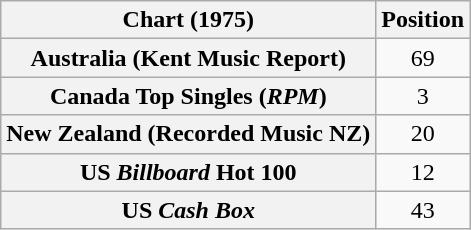<table class="wikitable sortable plainrowheaders" style="text-align:center">
<tr>
<th scope="col">Chart (1975)</th>
<th scope="col">Position</th>
</tr>
<tr>
<th scope="row">Australia (Kent Music Report)</th>
<td>69</td>
</tr>
<tr>
<th scope="row">Canada Top Singles (<em>RPM</em>)</th>
<td>3</td>
</tr>
<tr>
<th scope="row">New Zealand (Recorded Music NZ)</th>
<td>20</td>
</tr>
<tr>
<th scope="row">US <em>Billboard</em> Hot 100</th>
<td>12</td>
</tr>
<tr>
<th scope="row">US <em>Cash Box</em></th>
<td>43</td>
</tr>
</table>
